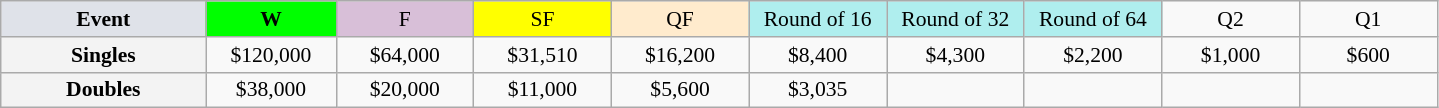<table class=wikitable style=font-size:90%;text-align:center>
<tr>
<td width=130 bgcolor=dfe2e9><strong>Event</strong></td>
<td width=80 bgcolor=lime><strong>W</strong></td>
<td width=85 bgcolor=thistle>F</td>
<td width=85 bgcolor=ffff00>SF</td>
<td width=85 bgcolor=ffebcd>QF</td>
<td width=85 bgcolor=afeeee>Round of 16</td>
<td width=85 bgcolor=afeeee>Round of 32</td>
<td width=85 bgcolor=afeeee>Round of 64</td>
<td width=85>Q2</td>
<td width=85>Q1</td>
</tr>
<tr>
<th style=background:#f3f3f3>Singles</th>
<td>$120,000</td>
<td>$64,000</td>
<td>$31,510</td>
<td>$16,200</td>
<td>$8,400</td>
<td>$4,300</td>
<td>$2,200</td>
<td>$1,000</td>
<td>$600</td>
</tr>
<tr>
<th style=background:#f3f3f3>Doubles</th>
<td>$38,000</td>
<td>$20,000</td>
<td>$11,000</td>
<td>$5,600</td>
<td>$3,035</td>
<td></td>
<td></td>
<td></td>
<td></td>
</tr>
</table>
